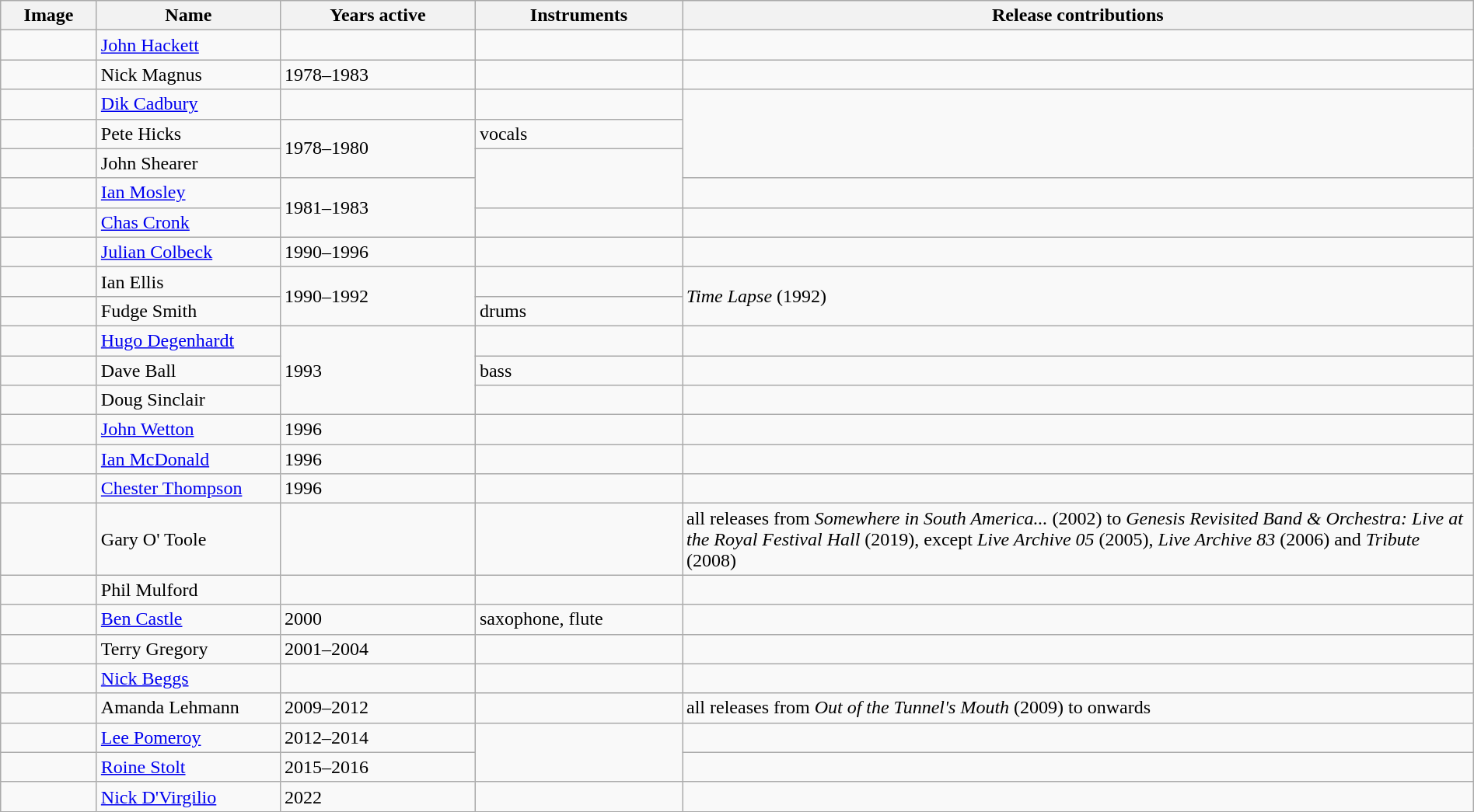<table class="wikitable" border="1" width="100%">
<tr>
<th width="75">Image</th>
<th width="150">Name</th>
<th width="160">Years active</th>
<th width="170">Instruments</th>
<th>Release contributions</th>
</tr>
<tr>
<td></td>
<td><a href='#'>John Hackett</a></td>
<td></td>
<td></td>
<td></td>
</tr>
<tr>
<td></td>
<td>Nick Magnus</td>
<td>1978–1983</td>
<td></td>
<td></td>
</tr>
<tr>
<td></td>
<td><a href='#'>Dik Cadbury</a></td>
<td></td>
<td></td>
<td rowspan="3"></td>
</tr>
<tr>
<td></td>
<td>Pete Hicks</td>
<td rowspan="2">1978–1980</td>
<td>vocals</td>
</tr>
<tr>
<td></td>
<td>John Shearer</td>
<td rowspan="2"></td>
</tr>
<tr>
<td></td>
<td><a href='#'>Ian Mosley</a></td>
<td rowspan="2">1981–1983</td>
<td></td>
</tr>
<tr>
<td></td>
<td><a href='#'>Chas Cronk</a></td>
<td></td>
<td></td>
</tr>
<tr>
<td></td>
<td><a href='#'>Julian Colbeck</a></td>
<td>1990–1996</td>
<td></td>
<td></td>
</tr>
<tr>
<td></td>
<td>Ian Ellis</td>
<td rowspan="2">1990–1992</td>
<td></td>
<td rowspan="2"><em>Time Lapse</em> (1992)</td>
</tr>
<tr>
<td></td>
<td>Fudge Smith</td>
<td>drums</td>
</tr>
<tr>
<td></td>
<td><a href='#'>Hugo Degenhardt</a></td>
<td rowspan="3">1993</td>
<td></td>
<td></td>
</tr>
<tr>
<td></td>
<td>Dave Ball</td>
<td>bass</td>
<td></td>
</tr>
<tr>
<td></td>
<td>Doug Sinclair</td>
<td></td>
<td></td>
</tr>
<tr>
<td></td>
<td><a href='#'>John Wetton</a></td>
<td>1996 </td>
<td></td>
<td></td>
</tr>
<tr>
<td></td>
<td><a href='#'>Ian McDonald</a></td>
<td>1996 </td>
<td></td>
<td></td>
</tr>
<tr>
<td></td>
<td><a href='#'>Chester Thompson</a></td>
<td>1996 </td>
<td></td>
<td></td>
</tr>
<tr>
<td></td>
<td>Gary O' Toole</td>
<td></td>
<td></td>
<td>all releases from <em>Somewhere in South America...</em> (2002) to <em>Genesis Revisited Band & Orchestra: Live at the Royal Festival Hall</em> (2019), except <em>Live Archive 05</em> (2005), <em>Live Archive 83</em> (2006) and <em>Tribute</em> (2008)</td>
</tr>
<tr>
<td></td>
<td>Phil Mulford</td>
<td></td>
<td></td>
<td></td>
</tr>
<tr>
<td></td>
<td><a href='#'>Ben Castle</a></td>
<td>2000</td>
<td>saxophone, flute</td>
<td></td>
</tr>
<tr>
<td></td>
<td>Terry Gregory</td>
<td>2001–2004</td>
<td></td>
<td></td>
</tr>
<tr>
<td></td>
<td><a href='#'>Nick Beggs</a></td>
<td></td>
<td></td>
<td></td>
</tr>
<tr>
<td></td>
<td>Amanda Lehmann</td>
<td>2009–2012 </td>
<td></td>
<td>all releases from <em>Out of the Tunnel's Mouth</em> (2009) to onwards</td>
</tr>
<tr>
<td></td>
<td><a href='#'>Lee Pomeroy</a></td>
<td>2012–2014</td>
<td Rowspan="2"></td>
<td></td>
</tr>
<tr>
<td></td>
<td><a href='#'>Roine Stolt</a></td>
<td>2015–2016 </td>
<td></td>
</tr>
<tr>
<td></td>
<td><a href='#'>Nick D'Virgilio</a></td>
<td>2022 </td>
<td></td>
<td></td>
</tr>
</table>
